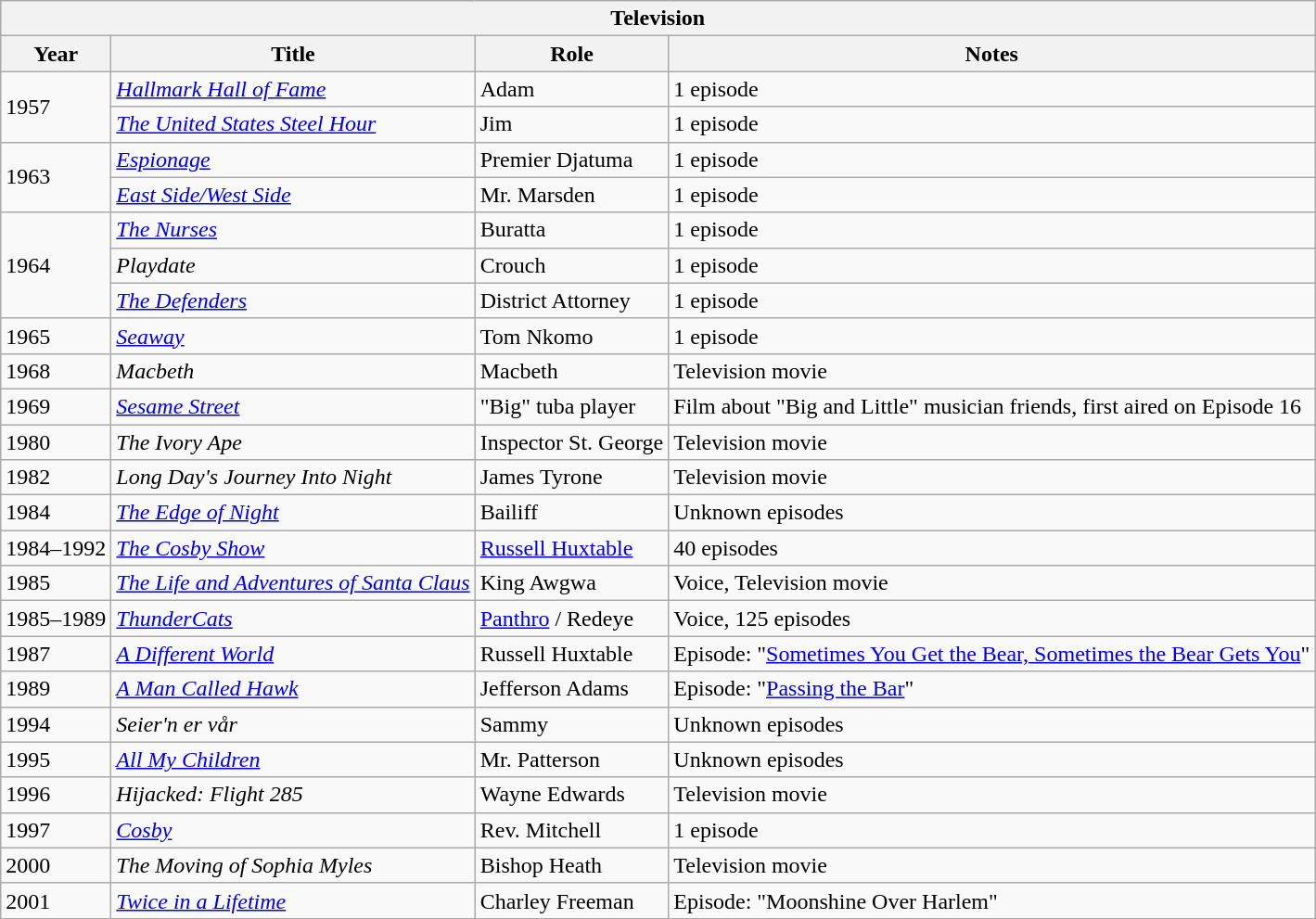<table class = "wikitable sortable">
<tr>
<th colspan="4">Television</th>
</tr>
<tr>
<th>Year</th>
<th>Title</th>
<th>Role</th>
<th>Notes</th>
</tr>
<tr>
<td rowspan=2>1957</td>
<td><em><a href='#'>Hallmark Hall of Fame</a></em></td>
<td>Adam</td>
<td>1 episode</td>
</tr>
<tr>
<td><em><a href='#'>The United States Steel Hour</a></em></td>
<td>Jim</td>
<td>1 episode</td>
</tr>
<tr>
<td rowspan=2>1963</td>
<td><em><a href='#'>Espionage</a></em></td>
<td>Premier Djatuma</td>
<td>1 episode</td>
</tr>
<tr>
<td><em><a href='#'>East Side/West Side</a></em></td>
<td>Mr. Marsden</td>
<td>1 episode</td>
</tr>
<tr>
<td rowspan=3>1964</td>
<td><em><a href='#'>The Nurses</a></em></td>
<td>Buratta</td>
<td>1 episode</td>
</tr>
<tr>
<td><em>Playdate</em></td>
<td>Crouch</td>
<td>1 episode</td>
</tr>
<tr>
<td><em><a href='#'>The Defenders</a></em></td>
<td>District Attorney</td>
<td>1 episode</td>
</tr>
<tr>
<td>1965</td>
<td><em><a href='#'>Seaway</a></em></td>
<td>Tom Nkomo</td>
<td>1 episode</td>
</tr>
<tr>
<td>1968</td>
<td><em>Macbeth</em></td>
<td>Macbeth</td>
<td>Television movie</td>
</tr>
<tr>
<td>1969</td>
<td><em><a href='#'>Sesame Street</a></em></td>
<td>"Big" tuba player</td>
<td>Film about "Big and Little" musician friends, first aired on Episode 16</td>
</tr>
<tr>
<td>1980</td>
<td><em>The Ivory Ape</em></td>
<td>Inspector St. George</td>
<td>Television movie</td>
</tr>
<tr>
<td>1982</td>
<td><em>Long Day's Journey Into Night</em></td>
<td>James Tyrone</td>
<td>Television movie</td>
</tr>
<tr>
<td>1984</td>
<td><em><a href='#'>The Edge of Night</a></em></td>
<td>Bailiff</td>
<td>Unknown episodes</td>
</tr>
<tr>
<td>1984–1992</td>
<td><em><a href='#'>The Cosby Show</a></em></td>
<td><a href='#'>Russell Huxtable</a></td>
<td>40 episodes</td>
</tr>
<tr>
<td>1985</td>
<td><em><a href='#'>The Life and Adventures of Santa Claus</a></em></td>
<td>King Awgwa</td>
<td>Voice, Television movie</td>
</tr>
<tr>
<td>1985–1989</td>
<td><em><a href='#'>ThunderCats</a></em></td>
<td><a href='#'>Panthro</a> / Redeye</td>
<td>Voice, 125 episodes</td>
</tr>
<tr>
<td>1987</td>
<td><em><a href='#'>A Different World</a></em></td>
<td>Russell Huxtable</td>
<td>Episode: "<a href='#'>Sometimes You Get the Bear, Sometimes the Bear Gets You</a>"</td>
</tr>
<tr>
<td>1989</td>
<td><em><a href='#'>A Man Called Hawk</a></em></td>
<td>Jefferson Adams</td>
<td>Episode: "<a href='#'>Passing the Bar</a>"</td>
</tr>
<tr>
<td>1994</td>
<td><em>Seier'n er vår</em></td>
<td>Sammy</td>
<td>Unknown episodes</td>
</tr>
<tr>
<td>1995</td>
<td><em><a href='#'>All My Children</a></em></td>
<td>Mr. Patterson</td>
<td>Unknown episodes</td>
</tr>
<tr>
<td>1996</td>
<td><em>Hijacked: Flight 285</em></td>
<td>Wayne Edwards</td>
<td>Television movie</td>
</tr>
<tr>
<td>1997</td>
<td><em><a href='#'>Cosby</a></em></td>
<td>Rev. Mitchell</td>
<td>1 episode</td>
</tr>
<tr>
<td>2000</td>
<td><em>The Moving of Sophia Myles</em></td>
<td>Bishop Heath</td>
<td>Television movie</td>
</tr>
<tr>
<td>2001</td>
<td><em><a href='#'>Twice in a Lifetime</a></em></td>
<td>Charley Freeman</td>
<td>Episode: "Moonshine Over Harlem"</td>
</tr>
</table>
